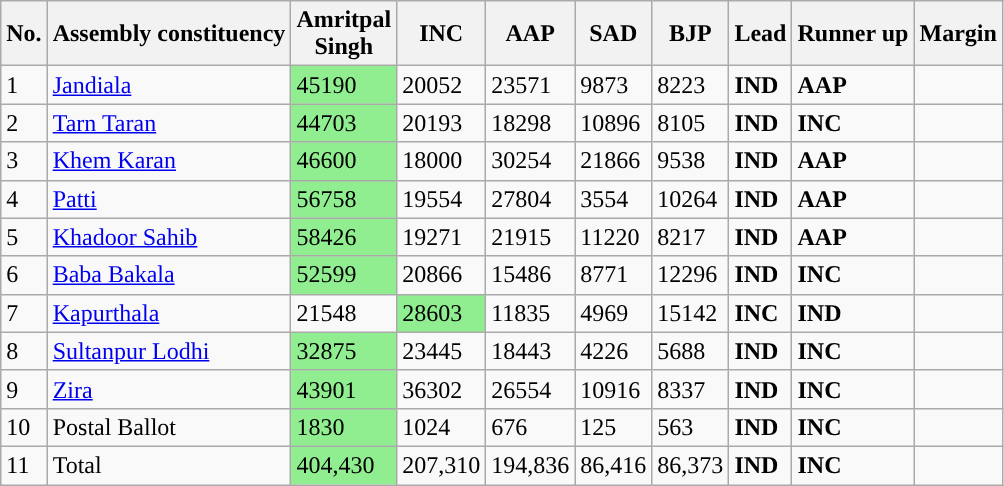<table class="wikitable sortable">
<tr>
<th>No.</th>
<th>Assembly constituency</th>
<th>Amritpal<br>Singh</th>
<th>INC</th>
<th>AAP</th>
<th>SAD</th>
<th>BJP</th>
<th>Lead</th>
<th>Runner up</th>
<th>Margin</th>
</tr>
<tr>
<td>1</td>
<td><a href='#'>Jandiala</a></td>
<td bgcolor="lightgreen">45190</td>
<td>20052</td>
<td>23571</td>
<td>9873</td>
<td>8223</td>
<td style="background: "><strong>IND</strong></td>
<td style="background: "><span><strong>AAP</strong></span></td>
<td></td>
</tr>
<tr>
<td>2</td>
<td><a href='#'>Tarn Taran</a></td>
<td bgcolor="lightgreen">44703</td>
<td>20193</td>
<td>18298</td>
<td>10896</td>
<td>8105</td>
<td style="background: "><strong>IND</strong></td>
<td style="background: "><strong>INC</strong></td>
<td></td>
</tr>
<tr>
<td>3</td>
<td><a href='#'>Khem Karan</a></td>
<td bgcolor="lightgreen">46600</td>
<td>18000</td>
<td>30254</td>
<td>21866</td>
<td>9538</td>
<td style="background: "><strong>IND</strong></td>
<td style="background: "><span><strong>AAP</strong></span></td>
<td></td>
</tr>
<tr>
<td>4</td>
<td><a href='#'>Patti</a></td>
<td bgcolor="lightgreen">56758</td>
<td>19554</td>
<td>27804</td>
<td>3554</td>
<td>10264</td>
<td style="background: "><strong>IND</strong></td>
<td style="background: "><span><strong>AAP</strong></span></td>
<td></td>
</tr>
<tr>
<td>5</td>
<td><a href='#'>Khadoor Sahib</a></td>
<td bgcolor="lightgreen">58426</td>
<td>19271</td>
<td>21915</td>
<td>11220</td>
<td>8217</td>
<td style="background: "><strong>IND</strong></td>
<td style="background: "><span><strong>AAP</strong></span></td>
<td></td>
</tr>
<tr>
<td>6</td>
<td><a href='#'>Baba Bakala</a></td>
<td bgcolor="lightgreen">52599</td>
<td>20866</td>
<td>15486</td>
<td>8771</td>
<td>12296</td>
<td style="background: "><strong>IND</strong></td>
<td style="background: "><strong>INC</strong></td>
<td></td>
</tr>
<tr>
<td>7</td>
<td><a href='#'>Kapurthala</a></td>
<td>21548</td>
<td bgcolor="lightgreen">28603</td>
<td>11835</td>
<td>4969</td>
<td>15142</td>
<td style="background: "><strong>INC</strong></td>
<td style="background: "><strong>IND</strong></td>
<td></td>
</tr>
<tr>
<td>8</td>
<td><a href='#'>Sultanpur Lodhi</a></td>
<td bgcolor="lightgreen">32875</td>
<td>23445</td>
<td>18443</td>
<td>4226</td>
<td>5688</td>
<td style="background: "><strong>IND</strong></td>
<td style="background: "><strong>INC</strong></td>
<td></td>
</tr>
<tr>
<td>9</td>
<td><a href='#'>Zira</a></td>
<td bgcolor="lightgreen">43901</td>
<td>36302</td>
<td>26554</td>
<td>10916</td>
<td>8337</td>
<td style="background: "><strong>IND</strong></td>
<td style="background: "><strong>INC</strong></td>
<td></td>
</tr>
<tr>
<td>10</td>
<td>Postal Ballot</td>
<td bgcolor="lightgreen">1830</td>
<td>1024</td>
<td>676</td>
<td>125</td>
<td>563</td>
<td style="background: "><strong>IND</strong></td>
<td style="background: "><strong>INC</strong></td>
<td></td>
</tr>
<tr>
<td>11</td>
<td>Total</td>
<td bgcolor="lightgreen">404,430</td>
<td>207,310</td>
<td>194,836</td>
<td>86,416</td>
<td>86,373</td>
<td style="background: "><strong>IND</strong></td>
<td style="background: "><strong>INC</strong></td>
<td></td>
</tr>
</table>
